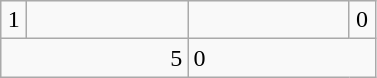<table class=wikitable>
<tr>
<td align=center width=10>1</td>
<td align="center" width="100"></td>
<td align="center" width="100" !></td>
<td align="center" width="10">0</td>
</tr>
<tr>
<td colspan=2 align=right>5</td>
<td colspan="2">0</td>
</tr>
</table>
